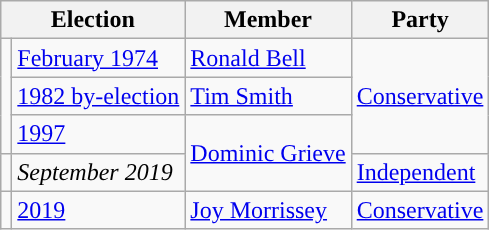<table class="wikitable">
<tr>
<th colspan="2">Election</th>
<th>Member</th>
<th>Party</th>
</tr>
<tr>
<td rowspan="3" style="color:inherit;background-color: "></td>
<td><a href='#'>February 1974</a></td>
<td><a href='#'>Ronald Bell</a></td>
<td rowspan="3"><a href='#'>Conservative</a></td>
</tr>
<tr>
<td><a href='#'>1982 by-election</a></td>
<td><a href='#'>Tim Smith</a></td>
</tr>
<tr>
<td><a href='#'>1997</a></td>
<td rowspan="2"><a href='#'>Dominic Grieve</a></td>
</tr>
<tr>
<td style="color:inherit;background-color: "></td>
<td><em>September 2019</em></td>
<td><a href='#'>Independent</a></td>
</tr>
<tr>
<td style="color:inherit;background-color: "></td>
<td><a href='#'>2019</a></td>
<td><a href='#'>Joy Morrissey</a></td>
<td><a href='#'>Conservative</a></td>
</tr>
</table>
